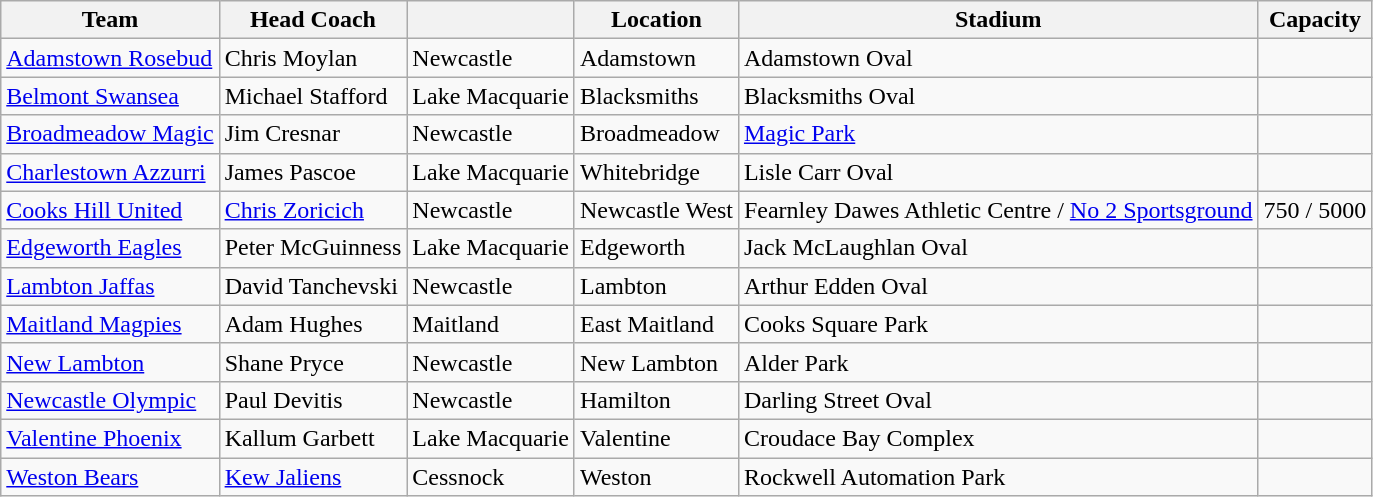<table class="wikitable sortable">
<tr>
<th>Team</th>
<th>Head Coach</th>
<th></th>
<th>Location</th>
<th>Stadium</th>
<th>Capacity</th>
</tr>
<tr>
<td><a href='#'>Adamstown Rosebud</a></td>
<td>Chris Moylan</td>
<td>Newcastle</td>
<td>Adamstown</td>
<td>Adamstown Oval</td>
<td style="text-align:center"></td>
</tr>
<tr>
<td><a href='#'>Belmont Swansea</a></td>
<td>Michael Stafford</td>
<td>Lake Macquarie</td>
<td>Blacksmiths</td>
<td>Blacksmiths Oval</td>
<td style="text-align:center"></td>
</tr>
<tr>
<td><a href='#'>Broadmeadow Magic</a></td>
<td>Jim Cresnar</td>
<td>Newcastle</td>
<td>Broadmeadow</td>
<td><a href='#'>Magic Park</a></td>
<td style="text-align:center"></td>
</tr>
<tr>
<td><a href='#'>Charlestown Azzurri</a></td>
<td>James Pascoe</td>
<td>Lake Macquarie</td>
<td>Whitebridge</td>
<td>Lisle Carr Oval</td>
<td style="text-align:center"></td>
</tr>
<tr>
<td><a href='#'>Cooks Hill United</a></td>
<td><a href='#'>Chris Zoricich</a></td>
<td>Newcastle</td>
<td>Newcastle West</td>
<td>Fearnley Dawes Athletic Centre / <a href='#'>No 2 Sportsground</a></td>
<td style="text-align:center">750 / 5000</td>
</tr>
<tr>
<td><a href='#'>Edgeworth Eagles</a></td>
<td>Peter McGuinness</td>
<td>Lake Macquarie</td>
<td>Edgeworth</td>
<td>Jack McLaughlan Oval</td>
<td style="text-align:center"></td>
</tr>
<tr>
<td><a href='#'>Lambton Jaffas</a></td>
<td>David Tanchevski</td>
<td>Newcastle</td>
<td>Lambton</td>
<td>Arthur Edden Oval</td>
<td style="text-align:center"></td>
</tr>
<tr>
<td><a href='#'>Maitland Magpies</a></td>
<td>Adam Hughes</td>
<td>Maitland</td>
<td>East Maitland</td>
<td>Cooks Square Park</td>
<td style="text-align:center"></td>
</tr>
<tr>
<td><a href='#'>New Lambton</a></td>
<td>Shane Pryce</td>
<td>Newcastle</td>
<td>New Lambton</td>
<td>Alder Park</td>
<td style="text-align:center"></td>
</tr>
<tr>
<td><a href='#'>Newcastle Olympic</a></td>
<td>Paul Devitis</td>
<td>Newcastle</td>
<td>Hamilton</td>
<td>Darling Street Oval</td>
<td style="text-align:center"></td>
</tr>
<tr>
<td><a href='#'>Valentine Phoenix</a></td>
<td>Kallum Garbett</td>
<td>Lake Macquarie</td>
<td>Valentine</td>
<td>Croudace Bay Complex</td>
<td style="text-align:center"></td>
</tr>
<tr>
<td><a href='#'>Weston Bears</a></td>
<td><a href='#'>Kew Jaliens</a></td>
<td>Cessnock</td>
<td>Weston</td>
<td>Rockwell Automation Park</td>
<td style="text-align:center"></td>
</tr>
</table>
